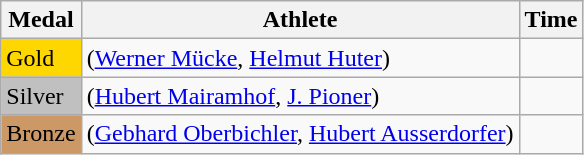<table class="wikitable">
<tr>
<th>Medal</th>
<th>Athlete</th>
<th>Time</th>
</tr>
<tr>
<td bgcolor="gold">Gold</td>
<td> (<a href='#'>Werner Mücke</a>, <a href='#'>Helmut Huter</a>)</td>
<td></td>
</tr>
<tr>
<td bgcolor="silver">Silver</td>
<td> (<a href='#'>Hubert Mairamhof</a>, <a href='#'>J. Pioner</a>)</td>
<td></td>
</tr>
<tr>
<td bgcolor="CC9966">Bronze</td>
<td> (<a href='#'>Gebhard Oberbichler</a>, <a href='#'>Hubert Ausserdorfer</a>)</td>
<td></td>
</tr>
</table>
